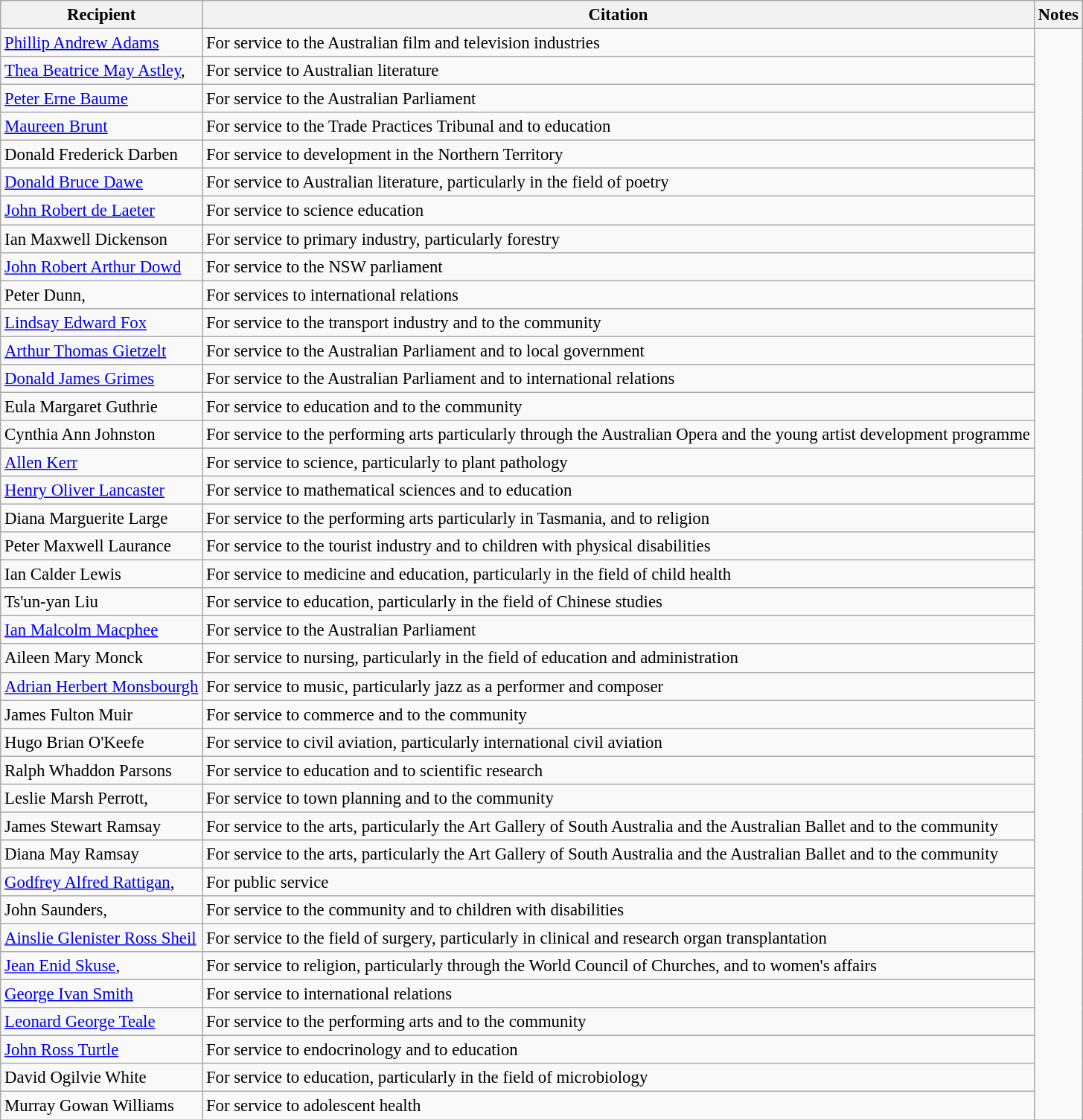<table class="wikitable" style="font-size:95%;">
<tr>
<th>Recipient</th>
<th>Citation</th>
<th>Notes</th>
</tr>
<tr>
<td><a href='#'>Phillip Andrew Adams</a> </td>
<td>For service to the Australian film and television industries</td>
<td rowspan=40></td>
</tr>
<tr>
<td><a href='#'>Thea Beatrice May Astley</a>, </td>
<td>For service to Australian literature</td>
</tr>
<tr>
<td> <a href='#'>Peter Erne Baume</a></td>
<td>For service to the Australian Parliament</td>
</tr>
<tr>
<td><a href='#'>Maureen Brunt</a></td>
<td>For service to the Trade Practices Tribunal and to education</td>
</tr>
<tr>
<td>Donald Frederick Darben</td>
<td>For service to development in the Northern Territory</td>
</tr>
<tr>
<td><a href='#'>Donald Bruce Dawe</a></td>
<td>For service to Australian literature, particularly in the field of poetry</td>
</tr>
<tr>
<td> <a href='#'>John Robert de Laeter</a></td>
<td>For service to science education</td>
</tr>
<tr>
<td>Ian Maxwell Dickenson</td>
<td>For service to primary industry, particularly forestry</td>
</tr>
<tr>
<td><a href='#'>John Robert Arthur Dowd</a></td>
<td>For service to the NSW parliament</td>
</tr>
<tr>
<td>Peter Dunn, </td>
<td>For services to international relations</td>
</tr>
<tr>
<td><a href='#'>Lindsay Edward Fox</a></td>
<td>For service to the transport industry and to the community</td>
</tr>
<tr>
<td><a href='#'>Arthur Thomas Gietzelt</a></td>
<td>For service to the Australian Parliament and to local government</td>
</tr>
<tr>
<td><a href='#'>Donald James Grimes</a></td>
<td>For service to the Australian Parliament and to international relations</td>
</tr>
<tr>
<td>Eula Margaret Guthrie</td>
<td>For service to education and to the community</td>
</tr>
<tr>
<td>Cynthia Ann Johnston</td>
<td>For service to the performing arts particularly through the Australian Opera and the young artist development programme</td>
</tr>
<tr>
<td> <a href='#'>Allen Kerr</a></td>
<td>For service to science, particularly to plant pathology</td>
</tr>
<tr>
<td> <a href='#'>Henry Oliver Lancaster</a></td>
<td>For service to mathematical sciences and to education</td>
</tr>
<tr>
<td>Diana Marguerite Large</td>
<td>For service to the performing arts particularly in Tasmania, and to religion</td>
</tr>
<tr>
<td>Peter Maxwell Laurance</td>
<td>For service to the tourist industry and to children with physical disabilities</td>
</tr>
<tr>
<td> Ian Calder Lewis</td>
<td>For service to medicine and education, particularly in the field of child health</td>
</tr>
<tr>
<td> Ts'un-yan Liu</td>
<td>For service to education, particularly in the field of Chinese studies</td>
</tr>
<tr>
<td><a href='#'>Ian Malcolm Macphee</a></td>
<td>For service to the Australian Parliament</td>
</tr>
<tr>
<td>Aileen Mary Monck</td>
<td>For service to nursing, particularly in the field of education and administration</td>
</tr>
<tr>
<td><a href='#'>Adrian Herbert Monsbourgh</a></td>
<td>For service to music, particularly jazz as a performer and composer</td>
</tr>
<tr>
<td>James Fulton Muir</td>
<td>For service to commerce and to the community</td>
</tr>
<tr>
<td>Hugo Brian O'Keefe</td>
<td>For service to civil aviation, particularly international civil aviation</td>
</tr>
<tr>
<td> Ralph Whaddon Parsons</td>
<td>For service to education and to scientific research</td>
</tr>
<tr>
<td>Leslie Marsh Perrott, </td>
<td>For service to town planning and to the community</td>
</tr>
<tr>
<td>James Stewart Ramsay</td>
<td>For service to the arts, particularly the Art Gallery of South Australia and the Australian Ballet and to the community</td>
</tr>
<tr>
<td>Diana May Ramsay</td>
<td>For service to the arts, particularly the Art Gallery of South Australia and the Australian Ballet and to the community</td>
</tr>
<tr>
<td><a href='#'>Godfrey Alfred Rattigan</a>, </td>
<td>For public service</td>
</tr>
<tr>
<td>John Saunders, </td>
<td>For service to the community and to children with disabilities</td>
</tr>
<tr>
<td> <a href='#'>Ainslie Glenister Ross Sheil</a></td>
<td>For service to the field of surgery, particularly in clinical and research organ transplantation</td>
</tr>
<tr>
<td><a href='#'>Jean Enid Skuse</a>, </td>
<td>For service to religion, particularly through the World Council of Churches, and to women's affairs</td>
</tr>
<tr>
<td><a href='#'>George Ivan Smith</a></td>
<td>For service to international relations</td>
</tr>
<tr>
<td><a href='#'>Leonard George Teale</a></td>
<td>For service to the performing arts and to the community</td>
</tr>
<tr>
<td> <a href='#'>John Ross Turtle</a></td>
<td>For service to endocrinology and to education</td>
</tr>
<tr>
<td> David Ogilvie White</td>
<td>For service to education, particularly in the field of microbiology</td>
</tr>
<tr>
<td> Murray Gowan Williams</td>
<td>For service to adolescent health</td>
</tr>
</table>
